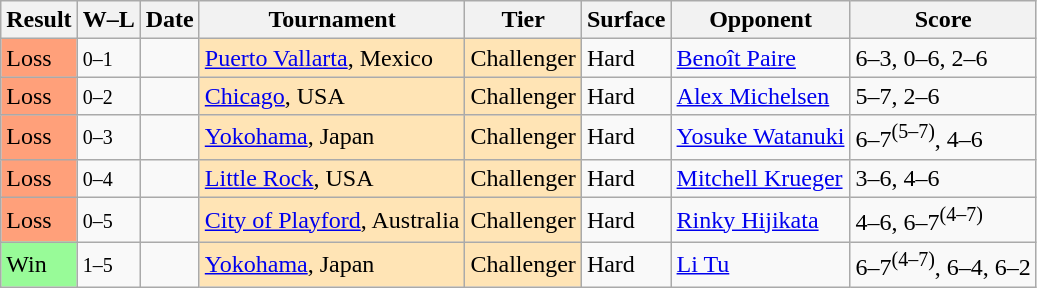<table class="sortable wikitable">
<tr>
<th>Result</th>
<th class="unsortable">W–L</th>
<th>Date</th>
<th>Tournament</th>
<th>Tier</th>
<th>Surface</th>
<th>Opponent</th>
<th class="unsortable">Score</th>
</tr>
<tr>
<td bgcolor=FFA07A>Loss</td>
<td><small>0–1</small></td>
<td><a href='#'></a></td>
<td bgcolor=moccasin><a href='#'>Puerto Vallarta</a>, Mexico</td>
<td bgcolor=moccasin>Challenger</td>
<td>Hard</td>
<td> <a href='#'>Benoît Paire</a></td>
<td>6–3, 0–6, 2–6</td>
</tr>
<tr>
<td bgcolor=FFA07A>Loss</td>
<td><small>0–2</small></td>
<td><a href='#'></a></td>
<td bgcolor=moccasin><a href='#'>Chicago</a>, USA</td>
<td bgcolor=moccasin>Challenger</td>
<td>Hard</td>
<td> <a href='#'>Alex Michelsen</a></td>
<td>5–7, 2–6</td>
</tr>
<tr>
<td bgcolor=FFA07A>Loss</td>
<td><small>0–3</small></td>
<td><a href='#'></a></td>
<td style="background:moccasin;"><a href='#'>Yokohama</a>, Japan</td>
<td style="background:moccasin;">Challenger</td>
<td>Hard</td>
<td> <a href='#'>Yosuke Watanuki</a></td>
<td>6–7<sup>(5–7)</sup>, 4–6</td>
</tr>
<tr>
<td bgcolor=FFA07A>Loss</td>
<td><small>0–4</small></td>
<td><a href='#'></a></td>
<td style="background:moccasin;"><a href='#'>Little Rock</a>, USA</td>
<td style="background:moccasin;">Challenger</td>
<td>Hard</td>
<td> <a href='#'>Mitchell Krueger</a></td>
<td>3–6, 4–6</td>
</tr>
<tr>
<td bgcolor=FFA07A>Loss</td>
<td><small>0–5</small></td>
<td><a href='#'></a></td>
<td style="background:moccasin;"><a href='#'>City of Playford</a>, Australia</td>
<td style="background:moccasin;">Challenger</td>
<td>Hard</td>
<td> <a href='#'>Rinky Hijikata</a></td>
<td>4–6, 6–7<sup>(4–7)</sup></td>
</tr>
<tr>
<td bgcolor=98FB98>Win</td>
<td><small>1–5</small></td>
<td><a href='#'></a></td>
<td style="background:moccasin;"><a href='#'>Yokohama</a>, Japan</td>
<td style="background:moccasin;">Challenger</td>
<td>Hard</td>
<td> <a href='#'>Li Tu</a></td>
<td>6–7<sup>(4–7)</sup>, 6–4, 6–2</td>
</tr>
</table>
